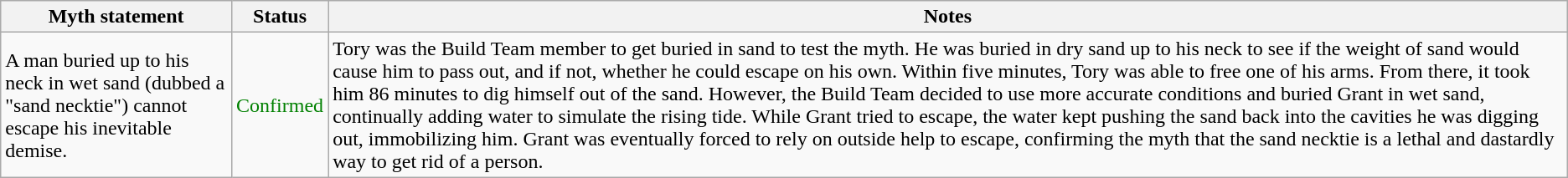<table class="wikitable plainrowheaders">
<tr>
<th>Myth statement</th>
<th>Status</th>
<th>Notes</th>
</tr>
<tr>
<td>A man buried up to his neck in wet sand (dubbed a "sand necktie") cannot escape his inevitable demise.</td>
<td style="color:green">Confirmed</td>
<td>Tory was the Build Team member to get buried in sand to test the myth. He was buried in dry sand up to his neck to see if the weight of sand would cause him to pass out, and if not, whether he could escape on his own. Within five minutes, Tory was able to free one of his arms. From there, it took him 86 minutes to dig himself out of the sand. However, the Build Team decided to use more accurate conditions and buried Grant in wet sand, continually adding water to simulate the rising tide. While Grant tried to escape, the water kept pushing the sand back into the cavities he was digging out, immobilizing him. Grant was eventually forced to rely on outside help to escape, confirming the myth that the sand necktie is a lethal and dastardly way to get rid of a person.</td>
</tr>
</table>
